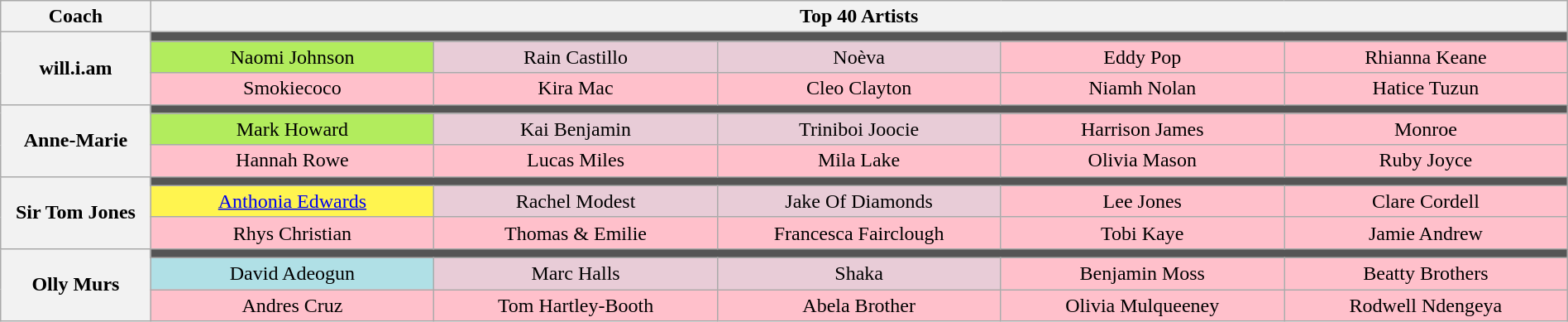<table class="wikitable" style="text-align:center; width:100%">
<tr>
<th scope="col" style="width:09%">Coach</th>
<th colspan="5" scope="col">Top 40 Artists</th>
</tr>
<tr>
<th scope="row" rowspan="3">will.i.am</th>
<td colspan="5" style="background:#555"></td>
</tr>
<tr>
<td style="background:#B2EC5D">Naomi Johnson</td>
<td style="background:#E8CCD7">Rain Castillo</td>
<td style="background:#E8CCD7">Noèva</td>
<td style="background:pink">Eddy Pop</td>
<td style="background:pink">Rhianna Keane</td>
</tr>
<tr>
<td style="background:pink; width:17%">Smokiecoco</td>
<td style="background:pink; width:17%">Kira Mac</td>
<td style="background:pink; width:17%">Cleo Clayton</td>
<td style="background:pink; width:17%">Niamh Nolan</td>
<td style="background:pink; width:17%">Hatice Tuzun</td>
</tr>
<tr>
<th scope="row" rowspan="3">Anne-Marie</th>
<td colspan="5" style="background:#555"></td>
</tr>
<tr>
<td style="background:#B2EC5D">Mark Howard</td>
<td style="background:#E8CCD7">Kai Benjamin</td>
<td style="background:#E8CCD7">Triniboi Joocie</td>
<td style="background:pink">Harrison James</td>
<td style="background:pink">Monroe</td>
</tr>
<tr>
<td style="background:pink">Hannah Rowe</td>
<td style="background:pink">Lucas Miles</td>
<td style="background:pink">Mila Lake</td>
<td style="background:pink">Olivia Mason</td>
<td style="background:pink">Ruby Joyce</td>
</tr>
<tr>
<th scope="row" rowspan="3">Sir Tom Jones</th>
<td colspan="5" style="background:#555"></td>
</tr>
<tr>
<td style="background:#FFF44F"><a href='#'>Anthonia Edwards</a></td>
<td style="background:#E8CCD7">Rachel Modest</td>
<td style="background:#E8CCD7">Jake Of Diamonds</td>
<td style="background:pink">Lee Jones</td>
<td style="background:pink">Clare Cordell</td>
</tr>
<tr>
<td style="background:pink">Rhys Christian</td>
<td style="background:pink">Thomas & Emilie</td>
<td style="background:pink">Francesca Fairclough</td>
<td style="background:pink">Tobi Kaye</td>
<td style="background:pink">Jamie Andrew</td>
</tr>
<tr>
<th scope="row" rowspan="3">Olly Murs</th>
<td colspan="5" style="background:#555"></td>
</tr>
<tr>
<td style="background:#B0E0E6">David Adeogun</td>
<td style="background:#E8CCD7">Marc Halls</td>
<td style="background:#E8CCD7">Shaka</td>
<td style="background:pink">Benjamin Moss</td>
<td style="background:pink">Beatty Brothers</td>
</tr>
<tr>
<td style="background:pink">Andres Cruz</td>
<td style="background:pink">Tom Hartley-Booth</td>
<td style="background:pink">Abela Brother</td>
<td style="background:pink">Olivia Mulqueeney</td>
<td style="background:pink">Rodwell Ndengeya</td>
</tr>
</table>
